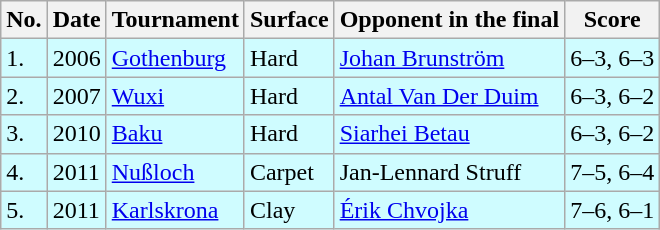<table class="wikitable">
<tr>
<th>No.</th>
<th>Date</th>
<th>Tournament</th>
<th>Surface</th>
<th>Opponent in the final</th>
<th>Score</th>
</tr>
<tr bgcolor="CFFCFF">
<td>1.</td>
<td>2006</td>
<td><a href='#'>Gothenburg</a></td>
<td>Hard</td>
<td> <a href='#'>Johan Brunström</a></td>
<td>6–3, 6–3</td>
</tr>
<tr bgcolor="CFFCFF">
<td>2.</td>
<td>2007</td>
<td><a href='#'>Wuxi</a></td>
<td>Hard</td>
<td> <a href='#'>Antal Van Der Duim</a></td>
<td>6–3, 6–2</td>
</tr>
<tr bgcolor="CFFCFF">
<td>3.</td>
<td>2010</td>
<td><a href='#'>Baku</a></td>
<td>Hard</td>
<td> <a href='#'>Siarhei Betau</a></td>
<td>6–3, 6–2</td>
</tr>
<tr bgcolor="CFFCFF">
<td>4.</td>
<td>2011</td>
<td><a href='#'>Nußloch</a></td>
<td>Carpet</td>
<td> Jan-Lennard Struff</td>
<td>7–5, 6–4</td>
</tr>
<tr bgcolor="CFFCFF">
<td>5.</td>
<td>2011</td>
<td><a href='#'>Karlskrona</a></td>
<td>Clay</td>
<td> <a href='#'>Érik Chvojka</a></td>
<td>7–6, 6–1</td>
</tr>
</table>
